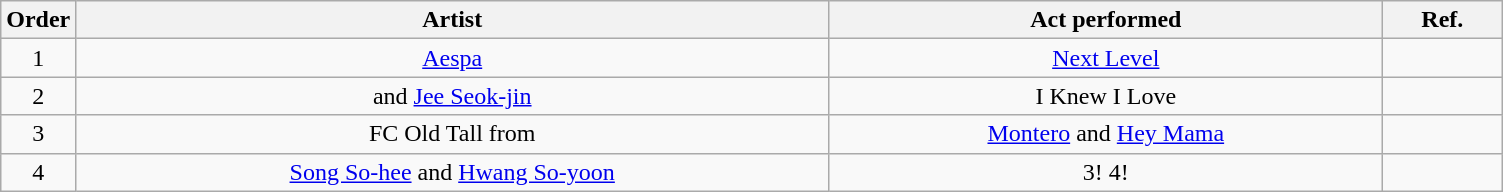<table class="wikitable" style="text-align:center;">
<tr>
<th scope="col" width="5%">Order</th>
<th scope="col">Artist</th>
<th scope="col">Act performed</th>
<th>Ref.</th>
</tr>
<tr>
<td>1</td>
<td><a href='#'>Aespa</a></td>
<td><a href='#'>Next Level</a></td>
<td></td>
</tr>
<tr>
<td>2</td>
<td> and <a href='#'>Jee Seok-jin</a></td>
<td>I Knew I Love</td>
<td></td>
</tr>
<tr>
<td>3</td>
<td>FC Old Tall from <em></em></td>
<td><a href='#'>Montero</a> and <a href='#'>Hey Mama</a></td>
<td></td>
</tr>
<tr>
<td>4</td>
<td><a href='#'>Song So-hee</a> and <a href='#'>Hwang So-yoon</a></td>
<td>3! 4! <br></td>
<td></td>
</tr>
</table>
